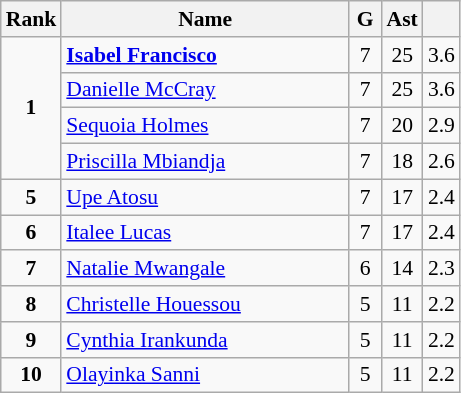<table class="wikitable" style="text-align:center; font-size:90%;">
<tr>
<th width=10px>Rank</th>
<th width=185px>Name</th>
<th width=15px>G</th>
<th width=10px>Ast</th>
<th width=10px></th>
</tr>
<tr>
<td rowspan=4><strong>1</strong></td>
<td align=left> <strong><a href='#'>Isabel Francisco</a></strong></td>
<td>7</td>
<td>25</td>
<td>3.6</td>
</tr>
<tr>
<td align=left> <a href='#'>Danielle McCray</a></td>
<td>7</td>
<td>25</td>
<td>3.6</td>
</tr>
<tr>
<td align=left> <a href='#'>Sequoia Holmes</a></td>
<td>7</td>
<td>20</td>
<td>2.9</td>
</tr>
<tr>
<td align=left> <a href='#'>Priscilla Mbiandja</a></td>
<td>7</td>
<td>18</td>
<td>2.6</td>
</tr>
<tr>
<td><strong>5</strong></td>
<td align=left> <a href='#'>Upe Atosu</a></td>
<td>7</td>
<td>17</td>
<td>2.4</td>
</tr>
<tr>
<td><strong>6</strong></td>
<td align=left> <a href='#'>Italee Lucas</a></td>
<td>7</td>
<td>17</td>
<td>2.4</td>
</tr>
<tr>
<td><strong>7</strong></td>
<td align=left> <a href='#'>Natalie Mwangale</a></td>
<td>6</td>
<td>14</td>
<td>2.3</td>
</tr>
<tr>
<td><strong>8</strong></td>
<td align=left> <a href='#'>Christelle Houessou</a></td>
<td>5</td>
<td>11</td>
<td>2.2</td>
</tr>
<tr>
<td><strong>9</strong></td>
<td align=left> <a href='#'>Cynthia Irankunda</a></td>
<td>5</td>
<td>11</td>
<td>2.2</td>
</tr>
<tr>
<td><strong>10</strong></td>
<td align=left> <a href='#'>Olayinka Sanni</a></td>
<td>5</td>
<td>11</td>
<td>2.2</td>
</tr>
</table>
